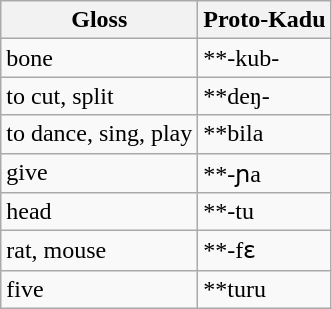<table class="wikitable">
<tr>
<th>Gloss</th>
<th>Proto-Kadu</th>
</tr>
<tr>
<td>bone</td>
<td>**-kub-</td>
</tr>
<tr>
<td>to cut, split</td>
<td>**deŋ-</td>
</tr>
<tr>
<td>to dance, sing, play</td>
<td>**bila</td>
</tr>
<tr>
<td>give</td>
<td>**-ɲa</td>
</tr>
<tr>
<td>head</td>
<td>**-tu</td>
</tr>
<tr>
<td>rat, mouse</td>
<td>**-fɛ</td>
</tr>
<tr>
<td>five</td>
<td>**turu</td>
</tr>
</table>
